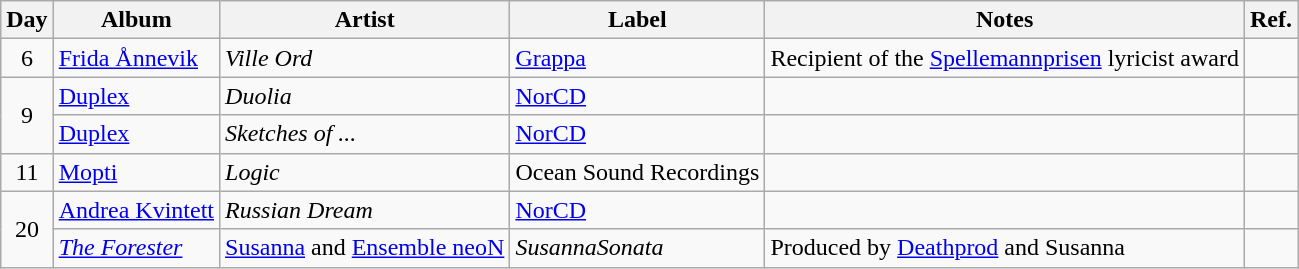<table class="wikitable">
<tr>
<th>Day</th>
<th>Album</th>
<th>Artist</th>
<th>Label</th>
<th>Notes</th>
<th>Ref.</th>
</tr>
<tr>
<td rowspan="1" style="text-align:center;">6</td>
<td><a href='#'>Frida Ånnevik</a></td>
<td><em>Ville Ord</em></td>
<td><a href='#'>Grappa</a></td>
<td>Recipient of the <a href='#'>Spellemannprisen</a> lyricist award</td>
<td style="text-align:center;"></td>
</tr>
<tr>
<td rowspan="2" style="text-align:center;">9</td>
<td><a href='#'>Duplex</a></td>
<td><em>Duolia</em></td>
<td><a href='#'>NorCD</a></td>
<td></td>
<td style="text-align:center;"></td>
</tr>
<tr>
<td><a href='#'>Duplex</a></td>
<td><em>Sketches of ...</em></td>
<td><a href='#'>NorCD</a></td>
<td></td>
<td style="text-align:center;"></td>
</tr>
<tr>
<td rowspan="1" style="text-align:center;">11</td>
<td><a href='#'>Mopti</a></td>
<td><em>Logic</em></td>
<td>Ocean Sound Recordings</td>
<td></td>
<td style="text-align:center;"></td>
</tr>
<tr>
<td rowspan="2" style="text-align:center;">20</td>
<td><a href='#'>Andrea Kvintett</a></td>
<td><em>Russian Dream</em></td>
<td><a href='#'>NorCD</a></td>
<td></td>
<td style="text-align:center;"></td>
</tr>
<tr>
<td><em><a href='#'>The Forester</a></em></td>
<td><a href='#'>Susanna</a> and <a href='#'>Ensemble neoN</a></td>
<td><em>SusannaSonata</em></td>
<td>Produced by <a href='#'>Deathprod</a> and Susanna</td>
<td style="text-align:center;"></td>
</tr>
</table>
